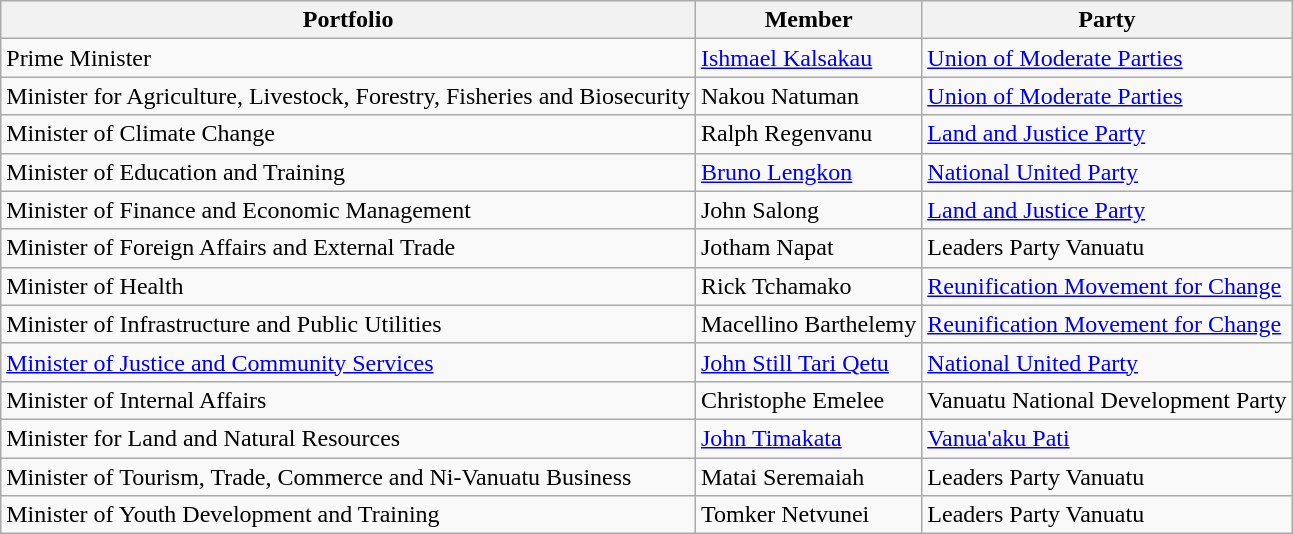<table class="wikitable">
<tr>
<th>Portfolio</th>
<th>Member</th>
<th>Party</th>
</tr>
<tr>
<td>Prime Minister</td>
<td><a href='#'>Ishmael Kalsakau</a></td>
<td><a href='#'>Union of Moderate Parties</a></td>
</tr>
<tr>
<td>Minister for Agriculture, Livestock, Forestry, Fisheries and Biosecurity</td>
<td>Nakou Natuman</td>
<td><a href='#'>Union of Moderate Parties</a></td>
</tr>
<tr>
<td>Minister of Climate Change</td>
<td>Ralph Regenvanu</td>
<td><a href='#'>Land and Justice Party</a></td>
</tr>
<tr>
<td>Minister of Education and Training</td>
<td><a href='#'>Bruno Lengkon</a></td>
<td><a href='#'>National United Party</a></td>
</tr>
<tr>
<td>Minister of Finance and Economic Management</td>
<td>John Salong</td>
<td><a href='#'>Land and Justice Party</a></td>
</tr>
<tr>
<td>Minister of Foreign Affairs and External Trade</td>
<td>Jotham Napat</td>
<td>Leaders Party Vanuatu</td>
</tr>
<tr>
<td>Minister of Health</td>
<td>Rick Tchamako</td>
<td><a href='#'>Reunification Movement for Change</a></td>
</tr>
<tr>
<td>Minister of Infrastructure and Public Utilities</td>
<td>Macellino Barthelemy</td>
<td><a href='#'>Reunification Movement for Change</a></td>
</tr>
<tr>
<td><a href='#'>Minister of Justice and Community Services</a></td>
<td><a href='#'>John Still Tari Qetu</a></td>
<td><a href='#'>National United Party</a></td>
</tr>
<tr>
<td>Minister of Internal Affairs</td>
<td>Christophe Emelee</td>
<td>Vanuatu National Development Party</td>
</tr>
<tr>
<td>Minister for Land and Natural Resources</td>
<td><a href='#'>John Timakata</a></td>
<td><a href='#'>Vanua'aku Pati</a> </td>
</tr>
<tr>
<td>Minister of Tourism, Trade, Commerce and Ni-Vanuatu Business</td>
<td>Matai Seremaiah</td>
<td>Leaders Party Vanuatu</td>
</tr>
<tr>
<td>Minister of Youth Development and Training</td>
<td>Tomker Netvunei</td>
<td>Leaders Party Vanuatu</td>
</tr>
</table>
